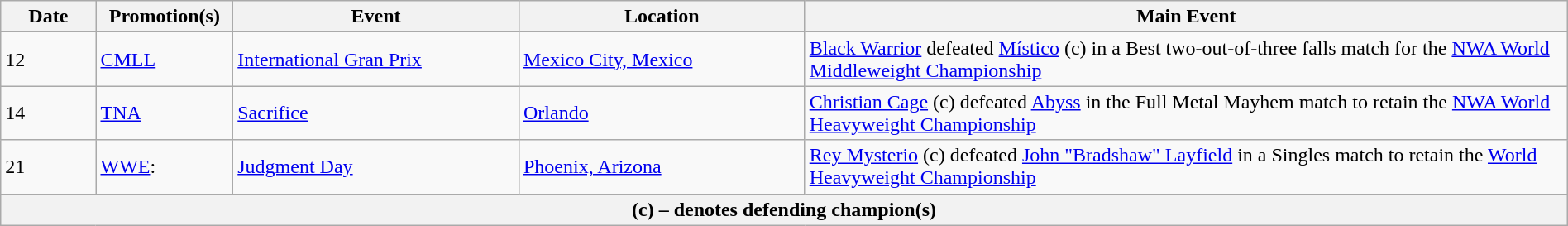<table class="wikitable" style="width:100%;">
<tr>
<th width=5%>Date</th>
<th width=5%>Promotion(s)</th>
<th style="width:15%;">Event</th>
<th style="width:15%;">Location</th>
<th style="width:40%;">Main Event</th>
</tr>
<tr>
<td>12</td>
<td><a href='#'>CMLL</a></td>
<td><a href='#'>International Gran Prix</a></td>
<td><a href='#'>Mexico City, Mexico</a></td>
<td><a href='#'>Black Warrior</a> defeated <a href='#'>Místico</a> (c) in a Best two-out-of-three falls match for the <a href='#'>NWA World Middleweight Championship</a></td>
</tr>
<tr>
<td>14</td>
<td><a href='#'>TNA</a></td>
<td><a href='#'>Sacrifice</a></td>
<td><a href='#'>Orlando</a></td>
<td><a href='#'>Christian Cage</a> (c) defeated <a href='#'>Abyss</a> in the Full Metal Mayhem match to retain the <a href='#'>NWA World Heavyweight Championship</a></td>
</tr>
<tr>
<td>21</td>
<td><a href='#'>WWE</a>:<br></td>
<td><a href='#'>Judgment Day</a></td>
<td><a href='#'>Phoenix, Arizona</a></td>
<td><a href='#'>Rey Mysterio</a> (c) defeated <a href='#'>John "Bradshaw" Layfield</a> in a Singles match to retain the <a href='#'>World Heavyweight Championship</a></td>
</tr>
<tr>
<th colspan="6">(c) – denotes defending champion(s)</th>
</tr>
</table>
